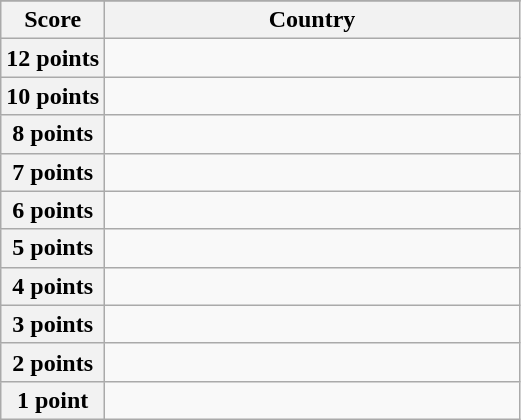<table class="wikitable">
<tr>
</tr>
<tr>
<th scope="col" width="20%">Score</th>
<th scope="col">Country</th>
</tr>
<tr>
<th scope="row">12 points</th>
<td></td>
</tr>
<tr>
<th scope="row">10 points</th>
<td></td>
</tr>
<tr>
<th scope="row">8 points</th>
<td></td>
</tr>
<tr>
<th scope="row">7 points</th>
<td></td>
</tr>
<tr>
<th scope="row">6 points</th>
<td></td>
</tr>
<tr>
<th scope="row">5 points</th>
<td></td>
</tr>
<tr>
<th scope="row">4 points</th>
<td></td>
</tr>
<tr>
<th scope="row">3 points</th>
<td></td>
</tr>
<tr>
<th scope="row">2 points</th>
<td></td>
</tr>
<tr>
<th scope="row">1 point</th>
<td></td>
</tr>
</table>
